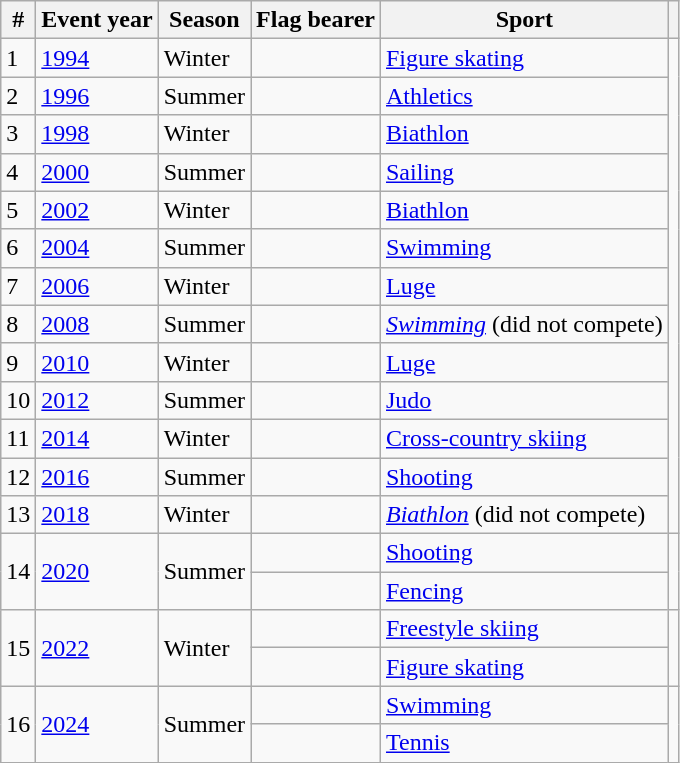<table class="wikitable sortable">
<tr>
<th>#</th>
<th>Event year</th>
<th>Season</th>
<th>Flag bearer</th>
<th>Sport</th>
<th></th>
</tr>
<tr>
<td>1</td>
<td><a href='#'>1994</a></td>
<td>Winter</td>
<td></td>
<td><a href='#'>Figure skating</a></td>
<td rowspan=13></td>
</tr>
<tr>
<td>2</td>
<td><a href='#'>1996</a></td>
<td>Summer</td>
<td></td>
<td><a href='#'>Athletics</a></td>
</tr>
<tr>
<td>3</td>
<td><a href='#'>1998</a></td>
<td>Winter</td>
<td></td>
<td><a href='#'>Biathlon</a></td>
</tr>
<tr>
<td>4</td>
<td><a href='#'>2000</a></td>
<td>Summer</td>
<td></td>
<td><a href='#'>Sailing</a></td>
</tr>
<tr>
<td>5</td>
<td><a href='#'>2002</a></td>
<td>Winter</td>
<td></td>
<td><a href='#'>Biathlon</a></td>
</tr>
<tr>
<td>6</td>
<td><a href='#'>2004</a></td>
<td>Summer</td>
<td></td>
<td><a href='#'>Swimming</a></td>
</tr>
<tr>
<td>7</td>
<td><a href='#'>2006</a></td>
<td>Winter</td>
<td></td>
<td><a href='#'>Luge</a></td>
</tr>
<tr>
<td>8</td>
<td><a href='#'>2008</a></td>
<td>Summer</td>
<td></td>
<td><em><a href='#'>Swimming</a></em> (did not compete)</td>
</tr>
<tr>
<td>9</td>
<td><a href='#'>2010</a></td>
<td>Winter</td>
<td></td>
<td><a href='#'>Luge</a></td>
</tr>
<tr>
<td>10</td>
<td><a href='#'>2012</a></td>
<td>Summer</td>
<td></td>
<td><a href='#'>Judo</a></td>
</tr>
<tr>
<td>11</td>
<td><a href='#'>2014</a></td>
<td>Winter</td>
<td></td>
<td><a href='#'>Cross-country skiing</a></td>
</tr>
<tr>
<td>12</td>
<td><a href='#'>2016</a></td>
<td>Summer</td>
<td></td>
<td><a href='#'>Shooting</a></td>
</tr>
<tr>
<td>13</td>
<td><a href='#'>2018</a></td>
<td>Winter</td>
<td></td>
<td><em><a href='#'>Biathlon</a></em> (did not compete)</td>
</tr>
<tr>
<td rowspan=2>14</td>
<td rowspan=2><a href='#'>2020</a></td>
<td rowspan=2>Summer</td>
<td></td>
<td><a href='#'>Shooting</a></td>
<td rowspan=2></td>
</tr>
<tr>
<td></td>
<td><a href='#'>Fencing</a></td>
</tr>
<tr>
<td rowspan=2>15</td>
<td rowspan=2><a href='#'>2022</a></td>
<td rowspan=2>Winter</td>
<td></td>
<td><a href='#'>Freestyle skiing</a></td>
<td rowspan=2></td>
</tr>
<tr>
<td></td>
<td><a href='#'>Figure skating</a></td>
</tr>
<tr>
<td rowspan=2>16</td>
<td rowspan=2><a href='#'>2024</a></td>
<td rowspan=2>Summer</td>
<td></td>
<td><a href='#'>Swimming</a></td>
<td rowspan=2></td>
</tr>
<tr>
<td></td>
<td><a href='#'>Tennis</a></td>
</tr>
</table>
